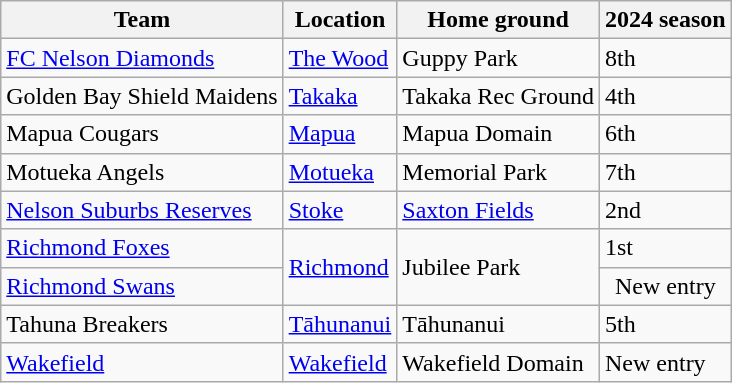<table class="wikitable sortable col4center">
<tr>
<th>Team</th>
<th>Location</th>
<th>Home ground</th>
<th>2024 season</th>
</tr>
<tr>
<td><a href='#'>FC Nelson Diamonds</a></td>
<td><a href='#'>The Wood</a></td>
<td>Guppy Park</td>
<td>8th</td>
</tr>
<tr>
<td>Golden Bay Shield Maidens</td>
<td><a href='#'>Takaka</a></td>
<td>Takaka Rec Ground</td>
<td>4th</td>
</tr>
<tr>
<td>Mapua Cougars</td>
<td><a href='#'>Mapua</a></td>
<td>Mapua Domain</td>
<td>6th</td>
</tr>
<tr>
<td>Motueka Angels</td>
<td><a href='#'>Motueka</a></td>
<td>Memorial Park</td>
<td>7th</td>
</tr>
<tr>
<td><a href='#'>Nelson Suburbs Reserves</a></td>
<td><a href='#'>Stoke</a></td>
<td><a href='#'>Saxton Fields</a></td>
<td>2nd</td>
</tr>
<tr>
<td><a href='#'>Richmond Foxes</a></td>
<td rowspan=2><a href='#'>Richmond</a></td>
<td rowspan=2>Jubilee Park</td>
<td>1st</td>
</tr>
<tr>
<td><a href='#'>Richmond Swans</a></td>
<td align=center>New entry</td>
</tr>
<tr>
<td>Tahuna Breakers</td>
<td><a href='#'>Tāhunanui</a></td>
<td>Tāhunanui</td>
<td>5th</td>
</tr>
<tr>
<td><a href='#'>Wakefield</a></td>
<td><a href='#'>Wakefield</a></td>
<td>Wakefield Domain</td>
<td>New entry</td>
</tr>
</table>
